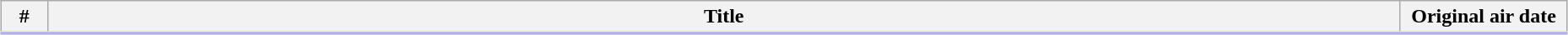<table class="wikitable" style="width:98%; margin:auto; background:#FFF;">
<tr style="border-bottom: 3px solid #CCF">
<th style="width:30px">#</th>
<th>Title</th>
<th style="width:125px">Original air date</th>
</tr>
<tr>
</tr>
</table>
